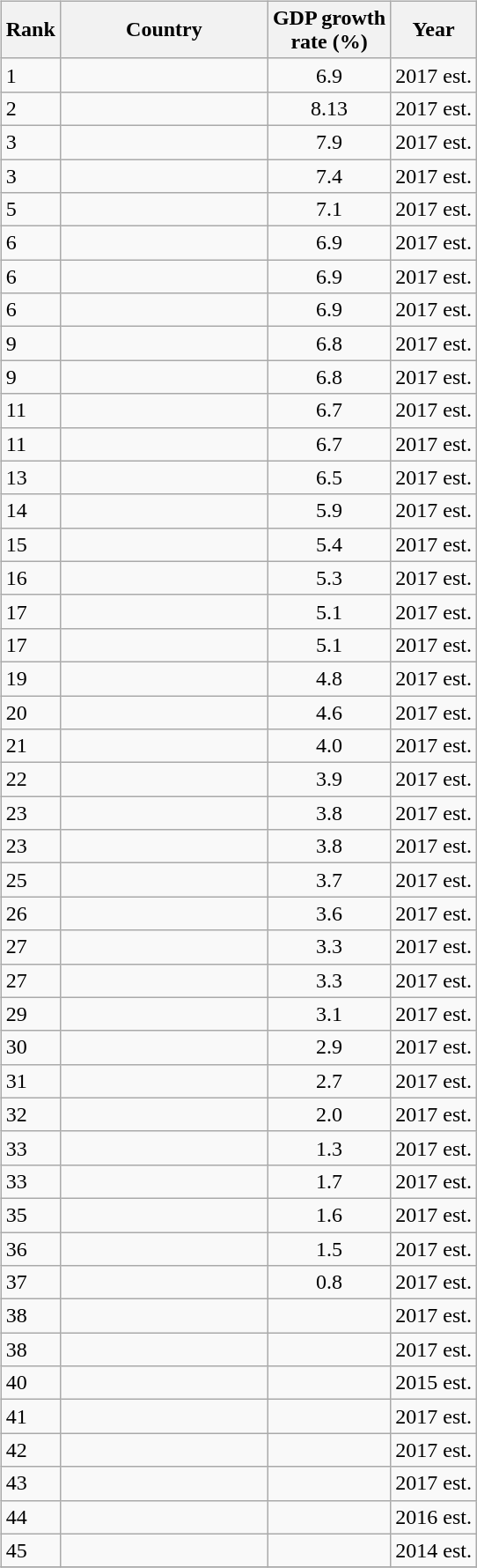<table>
<tr>
<td width="25%" align="centre"></td>
</tr>
<tr valign="top">
<td><br><table class="wikitable sortable">
<tr>
<th style="width:2em;margin-left:auto;margin-right:auto" ! data-sort-type="number">Rank</th>
<th style="width: 150px;">Country</th>
<th>GDP growth<br>rate (%)</th>
<th>Year</th>
</tr>
<tr>
<td>1</td>
<td></td>
<td align=center>6.9</td>
<td>2017 est.</td>
</tr>
<tr>
<td>2</td>
<td></td>
<td align="center">8.13</td>
<td>2017 est.</td>
</tr>
<tr>
<td>3</td>
<td></td>
<td align=center>7.9</td>
<td>2017 est.</td>
</tr>
<tr>
<td>3</td>
<td></td>
<td align=center>7.4</td>
<td>2017 est.</td>
</tr>
<tr>
<td>5</td>
<td></td>
<td align=center>7.1</td>
<td>2017 est.</td>
</tr>
<tr>
<td>6</td>
<td></td>
<td align=center>6.9</td>
<td>2017 est.</td>
</tr>
<tr>
<td>6</td>
<td></td>
<td align=center>6.9</td>
<td>2017 est.</td>
</tr>
<tr>
<td>6</td>
<td></td>
<td align=center>6.9</td>
<td>2017 est.</td>
</tr>
<tr>
<td>9</td>
<td></td>
<td align=center>6.8</td>
<td>2017 est.</td>
</tr>
<tr>
<td>9</td>
<td></td>
<td align=center>6.8</td>
<td>2017 est.</td>
</tr>
<tr>
<td>11</td>
<td></td>
<td align=center>6.7</td>
<td>2017 est.</td>
</tr>
<tr>
<td>11</td>
<td></td>
<td align=center>6.7</td>
<td>2017 est.</td>
</tr>
<tr>
<td>13</td>
<td></td>
<td align=center>6.5</td>
<td>2017 est.</td>
</tr>
<tr>
<td>14</td>
<td></td>
<td align=center>5.9</td>
<td>2017 est.</td>
</tr>
<tr>
<td>15</td>
<td></td>
<td align=center>5.4</td>
<td>2017 est.</td>
</tr>
<tr>
<td>16</td>
<td></td>
<td align=center>5.3</td>
<td>2017 est.</td>
</tr>
<tr>
<td>17</td>
<td></td>
<td align=center>5.1</td>
<td>2017 est.</td>
</tr>
<tr>
<td>17</td>
<td></td>
<td align=center>5.1</td>
<td>2017 est.</td>
</tr>
<tr>
<td>19</td>
<td></td>
<td align="center">4.8</td>
<td>2017 est.</td>
</tr>
<tr>
<td>20</td>
<td></td>
<td align=center>4.6</td>
<td>2017 est.</td>
</tr>
<tr>
<td>21</td>
<td></td>
<td align=center>4.0</td>
<td>2017 est.</td>
</tr>
<tr>
<td>22</td>
<td></td>
<td align="center">3.9</td>
<td>2017 est.</td>
</tr>
<tr>
<td>23</td>
<td></td>
<td align=center>3.8</td>
<td>2017 est.</td>
</tr>
<tr>
<td>23</td>
<td></td>
<td align=center>3.8</td>
<td>2017 est.</td>
</tr>
<tr>
<td>25</td>
<td></td>
<td align=center>3.7</td>
<td>2017 est.</td>
</tr>
<tr>
<td>26</td>
<td></td>
<td align=center>3.6</td>
<td>2017 est.</td>
</tr>
<tr>
<td>27</td>
<td></td>
<td align="center">3.3</td>
<td>2017 est.</td>
</tr>
<tr>
<td>27</td>
<td></td>
<td align=center>3.3</td>
<td>2017 est.</td>
</tr>
<tr>
<td>29</td>
<td></td>
<td align=center>3.1</td>
<td>2017 est.</td>
</tr>
<tr>
<td>30</td>
<td></td>
<td align=center>2.9</td>
<td>2017 est.</td>
</tr>
<tr>
<td>31</td>
<td></td>
<td align=center>2.7</td>
<td>2017 est.</td>
</tr>
<tr>
<td>32</td>
<td></td>
<td align=center>2.0</td>
<td>2017 est.</td>
</tr>
<tr>
<td>33</td>
<td></td>
<td align=center>1.3</td>
<td>2017 est.</td>
</tr>
<tr>
<td>33</td>
<td></td>
<td align=center>1.7</td>
<td>2017 est.</td>
</tr>
<tr>
<td>35</td>
<td></td>
<td align=center>1.6</td>
<td>2017 est.</td>
</tr>
<tr>
<td>36</td>
<td></td>
<td align=center>1.5</td>
<td>2017 est.</td>
</tr>
<tr>
<td>37</td>
<td></td>
<td align=center>0.8</td>
<td>2017 est.</td>
</tr>
<tr>
<td>38</td>
<td></td>
<td align=center></td>
<td>2017 est.</td>
</tr>
<tr>
<td>38</td>
<td></td>
<td align=center></td>
<td>2017 est.</td>
</tr>
<tr>
<td>40</td>
<td></td>
<td align=center></td>
<td>2015 est.</td>
</tr>
<tr>
<td>41</td>
<td></td>
<td align=center></td>
<td>2017 est.</td>
</tr>
<tr>
<td>42</td>
<td></td>
<td align=center></td>
<td>2017 est.</td>
</tr>
<tr>
<td>43</td>
<td></td>
<td align=center></td>
<td>2017 est.</td>
</tr>
<tr>
<td>44</td>
<td></td>
<td align=center></td>
<td>2016 est.</td>
</tr>
<tr>
<td>45</td>
<td></td>
<td align=center></td>
<td>2014 est.</td>
</tr>
<tr>
</tr>
</table>
</td>
</tr>
<tr valign="top">
</tr>
</table>
